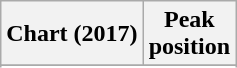<table class="wikitable plainrowheaders sortable" style="text-align:center">
<tr>
<th scope="col">Chart (2017)</th>
<th scope="col">Peak<br>position</th>
</tr>
<tr>
</tr>
<tr>
</tr>
<tr>
</tr>
</table>
